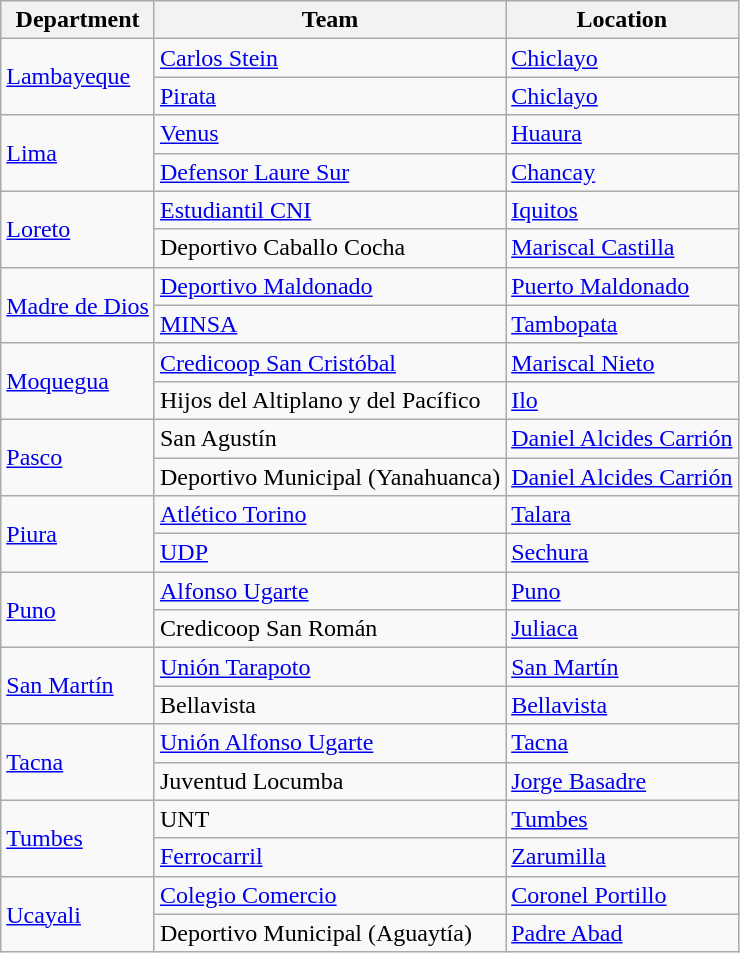<table class="wikitable">
<tr>
<th>Department</th>
<th>Team</th>
<th>Location</th>
</tr>
<tr>
<td rowspan="2"><a href='#'>Lambayeque</a></td>
<td><a href='#'>Carlos Stein</a></td>
<td><a href='#'>Chiclayo</a></td>
</tr>
<tr>
<td><a href='#'>Pirata</a></td>
<td><a href='#'>Chiclayo</a></td>
</tr>
<tr>
<td rowspan="2"><a href='#'>Lima</a></td>
<td><a href='#'>Venus</a></td>
<td><a href='#'>Huaura</a></td>
</tr>
<tr>
<td><a href='#'>Defensor Laure Sur</a></td>
<td><a href='#'>Chancay</a></td>
</tr>
<tr>
<td rowspan="2"><a href='#'>Loreto</a></td>
<td><a href='#'>Estudiantil CNI</a></td>
<td><a href='#'>Iquitos</a></td>
</tr>
<tr>
<td>Deportivo Caballo Cocha</td>
<td><a href='#'>Mariscal Castilla</a></td>
</tr>
<tr>
<td rowspan="2"><a href='#'>Madre de Dios</a></td>
<td><a href='#'>Deportivo Maldonado</a></td>
<td><a href='#'>Puerto Maldonado</a></td>
</tr>
<tr>
<td><a href='#'>MINSA</a></td>
<td><a href='#'>Tambopata</a></td>
</tr>
<tr>
<td rowspan="2"><a href='#'>Moquegua</a></td>
<td><a href='#'>Credicoop San Cristóbal</a></td>
<td><a href='#'>Mariscal Nieto</a></td>
</tr>
<tr>
<td>Hijos del Altiplano y del Pacífico</td>
<td><a href='#'>Ilo</a></td>
</tr>
<tr>
<td rowspan="2"><a href='#'>Pasco</a></td>
<td>San Agustín</td>
<td><a href='#'>Daniel Alcides Carrión</a></td>
</tr>
<tr>
<td>Deportivo Municipal (Yanahuanca)</td>
<td><a href='#'>Daniel Alcides Carrión</a></td>
</tr>
<tr>
<td rowspan="2"><a href='#'>Piura</a></td>
<td><a href='#'>Atlético Torino</a></td>
<td><a href='#'>Talara</a></td>
</tr>
<tr>
<td><a href='#'>UDP</a></td>
<td><a href='#'>Sechura</a></td>
</tr>
<tr>
<td rowspan="2"><a href='#'>Puno</a></td>
<td><a href='#'>Alfonso Ugarte</a></td>
<td><a href='#'>Puno</a></td>
</tr>
<tr>
<td>Credicoop San Román</td>
<td><a href='#'>Juliaca</a></td>
</tr>
<tr>
<td rowspan="2"><a href='#'>San Martín</a></td>
<td><a href='#'>Unión Tarapoto</a></td>
<td><a href='#'>San Martín</a></td>
</tr>
<tr>
<td>Bellavista</td>
<td><a href='#'>Bellavista</a></td>
</tr>
<tr>
<td rowspan="2"><a href='#'>Tacna</a></td>
<td><a href='#'>Unión Alfonso Ugarte</a></td>
<td><a href='#'>Tacna</a></td>
</tr>
<tr>
<td>Juventud Locumba</td>
<td><a href='#'>Jorge Basadre</a></td>
</tr>
<tr>
<td rowspan="2"><a href='#'>Tumbes</a></td>
<td>UNT</td>
<td><a href='#'>Tumbes</a></td>
</tr>
<tr>
<td><a href='#'>Ferrocarril</a></td>
<td><a href='#'>Zarumilla</a></td>
</tr>
<tr>
<td rowspan="2"><a href='#'>Ucayali</a></td>
<td><a href='#'>Colegio Comercio</a></td>
<td><a href='#'>Coronel Portillo</a></td>
</tr>
<tr>
<td>Deportivo Municipal (Aguaytía)</td>
<td><a href='#'>Padre Abad</a></td>
</tr>
</table>
